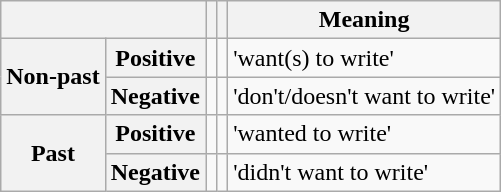<table class="wikitable">
<tr>
<th colspan=2></th>
<th></th>
<th></th>
<th>Meaning</th>
</tr>
<tr>
<th rowspan=2>Non-past</th>
<th>Positive</th>
<td></td>
<td></td>
<td>'want(s) to write'</td>
</tr>
<tr>
<th>Negative</th>
<td></td>
<td></td>
<td>'don't/doesn't want to write'</td>
</tr>
<tr>
<th rowspan=2>Past</th>
<th>Positive</th>
<td></td>
<td></td>
<td>'wanted to write'</td>
</tr>
<tr>
<th>Negative</th>
<td></td>
<td></td>
<td>'didn't want to write'</td>
</tr>
</table>
